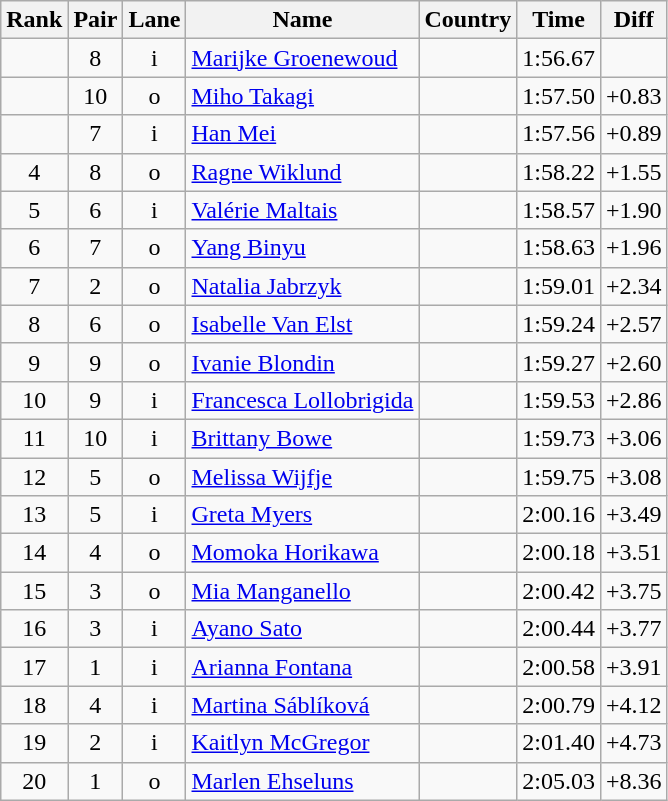<table class="wikitable sortable" style="text-align:center">
<tr>
<th>Rank</th>
<th>Pair</th>
<th>Lane</th>
<th>Name</th>
<th>Country</th>
<th>Time</th>
<th>Diff</th>
</tr>
<tr>
<td></td>
<td>8</td>
<td>i</td>
<td align=left><a href='#'>Marijke Groenewoud</a></td>
<td align=left></td>
<td>1:56.67</td>
<td></td>
</tr>
<tr>
<td></td>
<td>10</td>
<td>o</td>
<td align=left><a href='#'>Miho Takagi</a></td>
<td align=left></td>
<td>1:57.50</td>
<td>+0.83</td>
</tr>
<tr>
<td></td>
<td>7</td>
<td>i</td>
<td align=left><a href='#'>Han Mei</a></td>
<td align=left></td>
<td>1:57.56</td>
<td>+0.89</td>
</tr>
<tr>
<td>4</td>
<td>8</td>
<td>o</td>
<td align=left><a href='#'>Ragne Wiklund</a></td>
<td align=left></td>
<td>1:58.22</td>
<td>+1.55</td>
</tr>
<tr>
<td>5</td>
<td>6</td>
<td>i</td>
<td align=left><a href='#'>Valérie Maltais</a></td>
<td align=left></td>
<td>1:58.57</td>
<td>+1.90</td>
</tr>
<tr>
<td>6</td>
<td>7</td>
<td>o</td>
<td align=left><a href='#'>Yang Binyu</a></td>
<td align=left></td>
<td>1:58.63</td>
<td>+1.96</td>
</tr>
<tr>
<td>7</td>
<td>2</td>
<td>o</td>
<td align=left><a href='#'>Natalia Jabrzyk</a></td>
<td align=left></td>
<td>1:59.01</td>
<td>+2.34</td>
</tr>
<tr>
<td>8</td>
<td>6</td>
<td>o</td>
<td align=left><a href='#'>Isabelle Van Elst</a></td>
<td align=left></td>
<td>1:59.24</td>
<td>+2.57</td>
</tr>
<tr>
<td>9</td>
<td>9</td>
<td>o</td>
<td align=left><a href='#'>Ivanie Blondin</a></td>
<td align=left></td>
<td>1:59.27</td>
<td>+2.60</td>
</tr>
<tr>
<td>10</td>
<td>9</td>
<td>i</td>
<td align=left><a href='#'>Francesca Lollobrigida</a></td>
<td align=left></td>
<td>1:59.53</td>
<td>+2.86</td>
</tr>
<tr>
<td>11</td>
<td>10</td>
<td>i</td>
<td align=left><a href='#'>Brittany Bowe</a></td>
<td align=left></td>
<td>1:59.73</td>
<td>+3.06</td>
</tr>
<tr>
<td>12</td>
<td>5</td>
<td>o</td>
<td align=left><a href='#'>Melissa Wijfje</a></td>
<td align=left></td>
<td>1:59.75</td>
<td>+3.08</td>
</tr>
<tr>
<td>13</td>
<td>5</td>
<td>i</td>
<td align=left><a href='#'>Greta Myers</a></td>
<td align=left></td>
<td>2:00.16</td>
<td>+3.49</td>
</tr>
<tr>
<td>14</td>
<td>4</td>
<td>o</td>
<td align=left><a href='#'>Momoka Horikawa</a></td>
<td align=left></td>
<td>2:00.18</td>
<td>+3.51</td>
</tr>
<tr>
<td>15</td>
<td>3</td>
<td>o</td>
<td align=left><a href='#'>Mia Manganello</a></td>
<td align=left></td>
<td>2:00.42</td>
<td>+3.75</td>
</tr>
<tr>
<td>16</td>
<td>3</td>
<td>i</td>
<td align=left><a href='#'>Ayano Sato</a></td>
<td align=left></td>
<td>2:00.44</td>
<td>+3.77</td>
</tr>
<tr>
<td>17</td>
<td>1</td>
<td>i</td>
<td align=left><a href='#'>Arianna Fontana</a></td>
<td align=left></td>
<td>2:00.58</td>
<td>+3.91</td>
</tr>
<tr>
<td>18</td>
<td>4</td>
<td>i</td>
<td align=left><a href='#'>Martina Sáblíková</a></td>
<td align=left></td>
<td>2:00.79</td>
<td>+4.12</td>
</tr>
<tr>
<td>19</td>
<td>2</td>
<td>i</td>
<td align=left><a href='#'>Kaitlyn McGregor</a></td>
<td align=left></td>
<td>2:01.40</td>
<td>+4.73</td>
</tr>
<tr>
<td>20</td>
<td>1</td>
<td>o</td>
<td align=left><a href='#'>Marlen Ehseluns</a></td>
<td align=left></td>
<td>2:05.03</td>
<td>+8.36</td>
</tr>
</table>
